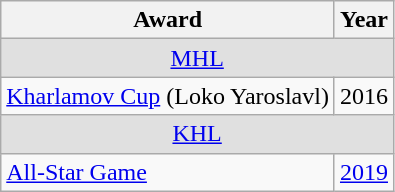<table class="wikitable">
<tr>
<th>Award</th>
<th>Year</th>
</tr>
<tr ALIGN="center" bgcolor="#e0e0e0">
<td colspan="3"><a href='#'>MHL</a></td>
</tr>
<tr>
<td><a href='#'>Kharlamov Cup</a> (Loko Yaroslavl)</td>
<td>2016</td>
</tr>
<tr ALIGN="center" bgcolor="#e0e0e0">
<td colspan="3"><a href='#'>KHL</a></td>
</tr>
<tr>
<td><a href='#'>All-Star Game</a></td>
<td><a href='#'>2019</a></td>
</tr>
</table>
